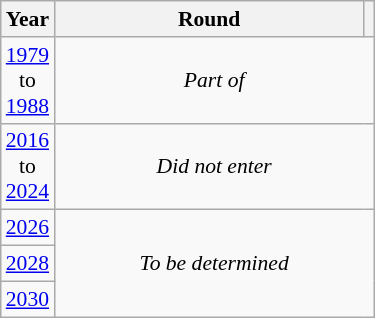<table class="wikitable" style="text-align: center; font-size:90%">
<tr>
<th>Year</th>
<th style="width:200px">Round</th>
<th></th>
</tr>
<tr>
<td><a href='#'>1979</a><br>to<br><a href='#'>1988</a></td>
<td colspan="2"><em>Part of </em></td>
</tr>
<tr>
<td><a href='#'>2016</a><br>to<br><a href='#'>2024</a></td>
<td colspan="2"><em>Did not enter</em></td>
</tr>
<tr>
<td><a href='#'>2026</a></td>
<td colspan="2" rowspan="3"><em>To be determined</em></td>
</tr>
<tr>
<td><a href='#'>2028</a></td>
</tr>
<tr>
<td><a href='#'>2030</a></td>
</tr>
</table>
